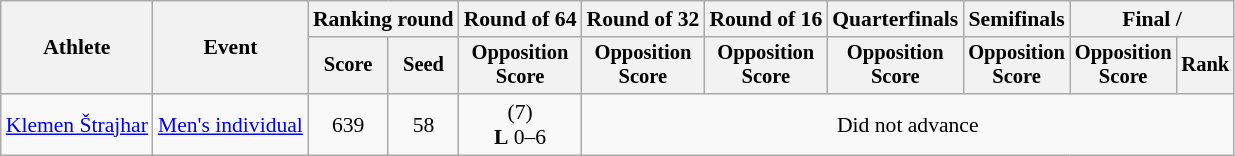<table class="wikitable" style="font-size:90%">
<tr>
<th rowspan="2">Athlete</th>
<th rowspan="2">Event</th>
<th colspan="2">Ranking round</th>
<th>Round of 64</th>
<th>Round of 32</th>
<th>Round of 16</th>
<th>Quarterfinals</th>
<th>Semifinals</th>
<th colspan="2">Final / </th>
</tr>
<tr style="font-size:95%;">
<th>Score</th>
<th>Seed</th>
<th>Opposition<br>Score</th>
<th>Opposition<br>Score</th>
<th>Opposition<br>Score</th>
<th>Opposition<br>Score</th>
<th>Opposition<br>Score</th>
<th>Opposition<br>Score</th>
<th>Rank</th>
</tr>
<tr align=center>
<td align=left><a href='#'>Klemen Štrajhar</a></td>
<td align=left><a href='#'>Men's individual</a></td>
<td>639</td>
<td>58</td>
<td> (7)<br><strong>L</strong> 0–6</td>
<td colspan=6>Did not advance</td>
</tr>
</table>
